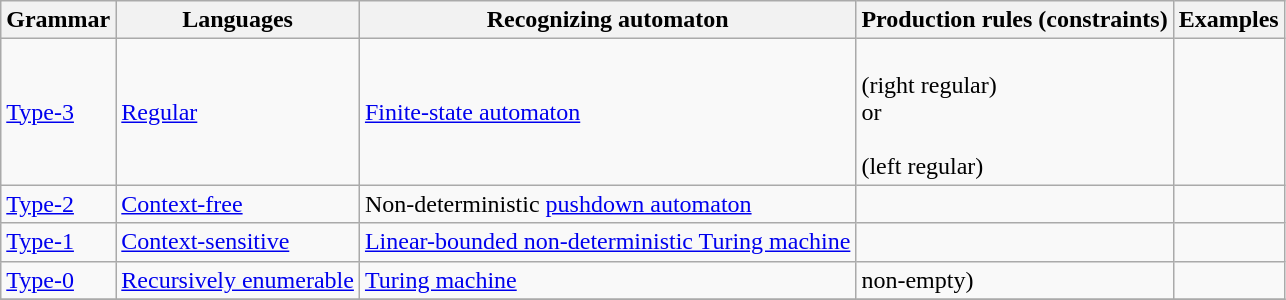<table class="wikitable sortable">
<tr>
<th>Grammar</th>
<th>Languages</th>
<th>Recognizing automaton</th>
<th>Production rules (constraints)</th>
<th>Examples</th>
</tr>
<tr>
<td><a href='#'>Type-3</a></td>
<td><a href='#'>Regular</a></td>
<td><a href='#'>Finite-state automaton</a></td>
<td><br> (right regular)<br>or<br><br> (left regular)</td>
<td></td>
</tr>
<tr>
<td><a href='#'>Type-2</a></td>
<td><a href='#'>Context-free</a></td>
<td>Non-deterministic <a href='#'>pushdown automaton</a></td>
<td></td>
<td></td>
</tr>
<tr>
<td><a href='#'>Type-1</a></td>
<td><a href='#'>Context-sensitive</a></td>
<td><a href='#'>Linear-bounded non-deterministic Turing machine</a></td>
<td></td>
<td></td>
</tr>
<tr>
<td><a href='#'>Type-0</a></td>
<td><a href='#'>Recursively enumerable</a></td>
<td><a href='#'>Turing machine</a></td>
<td> non-empty)</td>
<td></td>
</tr>
<tr>
</tr>
</table>
